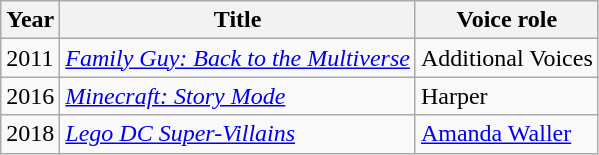<table class="wikitable sortable">
<tr>
<th>Year</th>
<th>Title</th>
<th>Voice role</th>
</tr>
<tr>
<td>2011</td>
<td><em><a href='#'>Family Guy: Back to the Multiverse</a></em></td>
<td>Additional Voices</td>
</tr>
<tr>
<td>2016</td>
<td><em><a href='#'>Minecraft: Story Mode</a></em></td>
<td>Harper</td>
</tr>
<tr>
<td>2018</td>
<td><em><a href='#'>Lego DC Super-Villains</a></em></td>
<td><a href='#'>Amanda Waller</a></td>
</tr>
</table>
